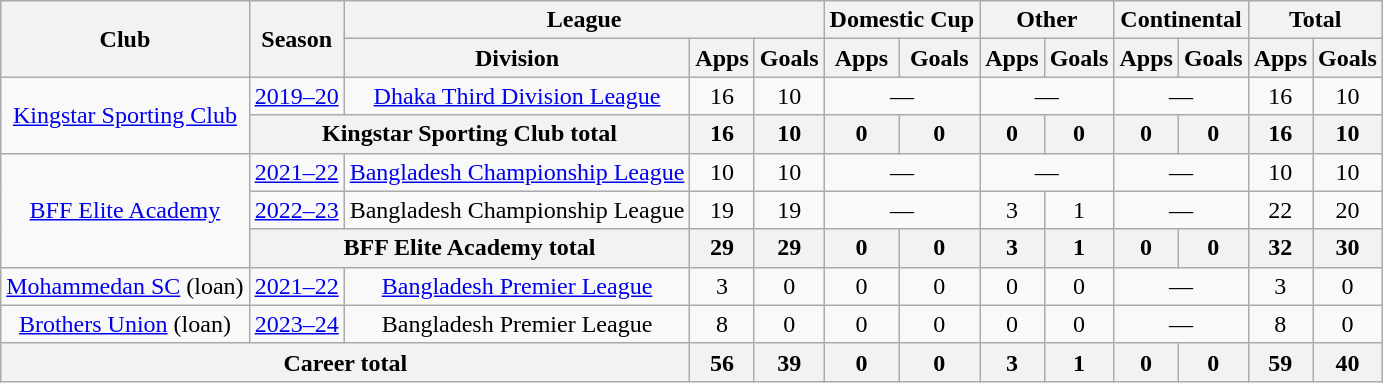<table class="wikitable" style="text-align:center">
<tr>
<th rowspan="2">Club</th>
<th rowspan="2">Season</th>
<th colspan="3">League</th>
<th colspan="2">Domestic Cup</th>
<th colspan="2">Other</th>
<th colspan="2">Continental</th>
<th colspan="2">Total</th>
</tr>
<tr>
<th>Division</th>
<th>Apps</th>
<th>Goals</th>
<th>Apps</th>
<th>Goals</th>
<th>Apps</th>
<th>Goals</th>
<th>Apps</th>
<th>Goals</th>
<th>Apps</th>
<th>Goals</th>
</tr>
<tr>
<td rowspan=2><a href='#'>Kingstar Sporting Club</a></td>
<td><a href='#'>2019–20</a></td>
<td><a href='#'>Dhaka Third Division League</a></td>
<td>16</td>
<td>10</td>
<td colspan="2">—</td>
<td colspan="2">—</td>
<td colspan="2">—</td>
<td>16</td>
<td>10</td>
</tr>
<tr>
<th colspan="2"><strong>Kingstar Sporting Club total</strong></th>
<th>16</th>
<th>10</th>
<th>0</th>
<th>0</th>
<th>0</th>
<th>0</th>
<th>0</th>
<th>0</th>
<th>16</th>
<th>10</th>
</tr>
<tr>
<td rowspan=3><a href='#'>BFF Elite Academy</a></td>
<td><a href='#'>2021–22</a></td>
<td><a href='#'>Bangladesh Championship League</a></td>
<td>10</td>
<td>10</td>
<td colspan="2">—</td>
<td colspan="2">—</td>
<td colspan="2">—</td>
<td>10</td>
<td>10</td>
</tr>
<tr>
<td><a href='#'>2022–23</a></td>
<td>Bangladesh Championship League</td>
<td>19</td>
<td>19</td>
<td colspan="2">—</td>
<td>3</td>
<td>1</td>
<td colspan="2">—</td>
<td>22</td>
<td>20</td>
</tr>
<tr>
<th colspan="2"><strong>BFF Elite Academy total</strong></th>
<th>29</th>
<th>29</th>
<th>0</th>
<th>0</th>
<th>3</th>
<th>1</th>
<th>0</th>
<th>0</th>
<th>32</th>
<th>30</th>
</tr>
<tr>
<td><a href='#'>Mohammedan SC</a> (loan)</td>
<td><a href='#'>2021–22</a></td>
<td><a href='#'>Bangladesh Premier League</a></td>
<td>3</td>
<td>0</td>
<td>0</td>
<td>0</td>
<td>0</td>
<td>0</td>
<td colspan="2">—</td>
<td>3</td>
<td>0</td>
</tr>
<tr>
<td><a href='#'>Brothers Union</a> (loan)</td>
<td><a href='#'>2023–24</a></td>
<td>Bangladesh Premier League</td>
<td>8</td>
<td>0</td>
<td>0</td>
<td>0</td>
<td>0</td>
<td>0</td>
<td colspan="2">—</td>
<td>8</td>
<td>0</td>
</tr>
<tr>
<th colspan="3">Career total</th>
<th>56</th>
<th>39</th>
<th>0</th>
<th>0</th>
<th>3</th>
<th>1</th>
<th>0</th>
<th>0</th>
<th>59</th>
<th>40</th>
</tr>
</table>
